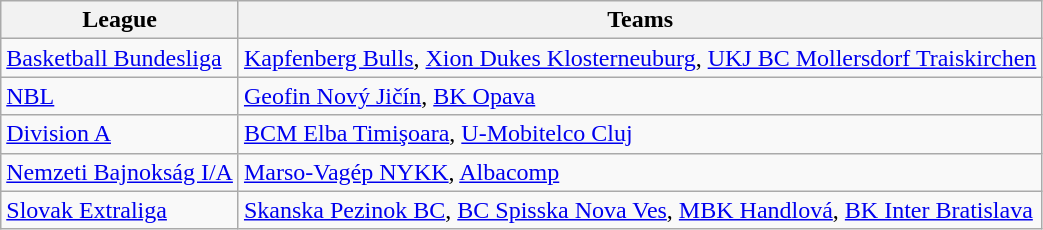<table class="wikitable sortable" align="center">
<tr>
<th>League</th>
<th>Teams</th>
</tr>
<tr>
<td> <a href='#'>Basketball Bundesliga</a></td>
<td><a href='#'>Kapfenberg Bulls</a>, <a href='#'>Xion Dukes Klosterneuburg</a>, <a href='#'>UKJ BC Mollersdorf Traiskirchen</a></td>
</tr>
<tr>
<td> <a href='#'>NBL</a></td>
<td><a href='#'>Geofin Nový Jičín</a>, <a href='#'>BK Opava</a></td>
</tr>
<tr>
<td> <a href='#'>Division A</a></td>
<td><a href='#'>BCM Elba Timişoara</a>, <a href='#'>U-Mobitelco Cluj</a></td>
</tr>
<tr>
<td> <a href='#'>Nemzeti Bajnokság I/A</a></td>
<td><a href='#'>Marso-Vagép NYKK</a>, <a href='#'>Albacomp</a></td>
</tr>
<tr>
<td> <a href='#'>Slovak Extraliga</a></td>
<td><a href='#'>Skanska Pezinok BC</a>, <a href='#'>BC Spisska Nova Ves</a>, <a href='#'>MBK Handlová</a>, <a href='#'>BK Inter Bratislava</a></td>
</tr>
</table>
